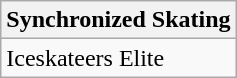<table class="wikitable">
<tr>
<th>Synchronized Skating</th>
</tr>
<tr>
<td> Iceskateers Elite</td>
</tr>
</table>
